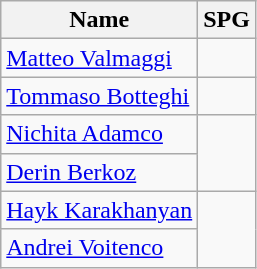<table class=wikitable>
<tr>
<th>Name</th>
<th>SPG</th>
</tr>
<tr>
<td> <a href='#'>Matteo Valmaggi</a></td>
<td></td>
</tr>
<tr>
<td> <a href='#'>Tommaso Botteghi</a></td>
<td></td>
</tr>
<tr>
<td> <a href='#'>Nichita Adamco</a></td>
<td rowspan=2></td>
</tr>
<tr>
<td> <a href='#'>Derin Berkoz</a></td>
</tr>
<tr>
<td> <a href='#'>Hayk Karakhanyan</a></td>
<td rowspan=2></td>
</tr>
<tr>
<td> <a href='#'>Andrei Voitenco</a></td>
</tr>
</table>
